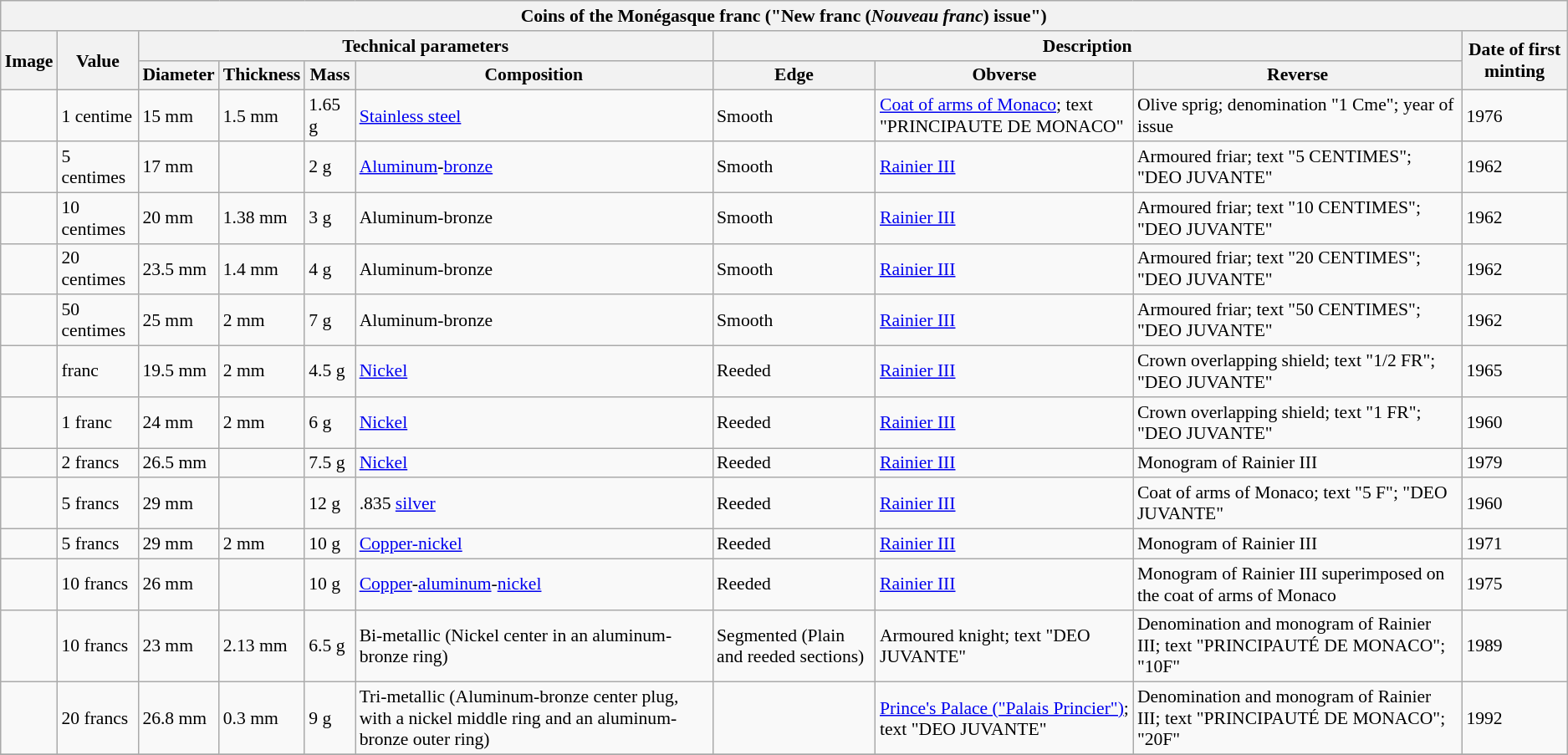<table class="wikitable" style="font-size: 90%">
<tr>
<th colspan="10">Coins of the Monégasque franc ("New franc (<em>Nouveau franc</em>) issue")</th>
</tr>
<tr>
<th rowspan="2">Image</th>
<th rowspan="2">Value</th>
<th colspan="4">Technical parameters</th>
<th colspan="3">Description</th>
<th rowspan="2">Date of first minting</th>
</tr>
<tr>
<th>Diameter</th>
<th>Thickness</th>
<th>Mass</th>
<th>Composition</th>
<th>Edge</th>
<th>Obverse</th>
<th>Reverse</th>
</tr>
<tr>
<td></td>
<td>1 centime</td>
<td>15 mm</td>
<td>1.5 mm</td>
<td>1.65 g</td>
<td><a href='#'>Stainless steel</a></td>
<td>Smooth</td>
<td><a href='#'>Coat of arms of Monaco</a>; text "PRINCIPAUTE DE MONACO"</td>
<td>Olive sprig; denomination "1 Cme"; year of issue</td>
<td>1976</td>
</tr>
<tr>
<td></td>
<td>5 centimes</td>
<td>17 mm</td>
<td></td>
<td>2 g</td>
<td><a href='#'>Aluminum</a>-<a href='#'>bronze</a></td>
<td>Smooth</td>
<td><a href='#'>Rainier III</a></td>
<td>Armoured friar; text "5 CENTIMES"; "DEO JUVANTE"</td>
<td>1962</td>
</tr>
<tr>
<td></td>
<td>10 centimes</td>
<td>20 mm</td>
<td>1.38 mm</td>
<td>3 g</td>
<td>Aluminum-bronze</td>
<td>Smooth</td>
<td><a href='#'>Rainier III</a></td>
<td>Armoured friar; text "10 CENTIMES"; "DEO JUVANTE"</td>
<td>1962</td>
</tr>
<tr>
<td></td>
<td>20 centimes</td>
<td>23.5 mm</td>
<td>1.4 mm</td>
<td>4 g</td>
<td>Aluminum-bronze</td>
<td>Smooth</td>
<td><a href='#'>Rainier III</a></td>
<td>Armoured friar; text "20 CENTIMES"; "DEO JUVANTE"</td>
<td>1962</td>
</tr>
<tr>
<td></td>
<td>50 centimes</td>
<td>25 mm</td>
<td>2 mm</td>
<td>7 g</td>
<td>Aluminum-bronze</td>
<td>Smooth</td>
<td><a href='#'>Rainier III</a></td>
<td>Armoured friar; text "50 CENTIMES"; "DEO JUVANTE"</td>
<td>1962</td>
</tr>
<tr>
<td></td>
<td> franc</td>
<td>19.5 mm</td>
<td>2 mm</td>
<td>4.5 g</td>
<td><a href='#'>Nickel</a></td>
<td>Reeded</td>
<td><a href='#'>Rainier III</a></td>
<td>Crown overlapping shield; text "1/2 FR"; "DEO JUVANTE"</td>
<td>1965</td>
</tr>
<tr>
<td></td>
<td>1 franc</td>
<td>24 mm</td>
<td>2 mm</td>
<td>6 g</td>
<td><a href='#'>Nickel</a></td>
<td>Reeded</td>
<td><a href='#'>Rainier III</a></td>
<td>Crown overlapping shield; text "1 FR"; "DEO JUVANTE"</td>
<td>1960</td>
</tr>
<tr>
<td></td>
<td>2 francs</td>
<td>26.5 mm</td>
<td></td>
<td>7.5 g</td>
<td><a href='#'>Nickel</a></td>
<td>Reeded</td>
<td><a href='#'>Rainier III</a></td>
<td>Monogram of Rainier III</td>
<td>1979</td>
</tr>
<tr>
<td></td>
<td>5 francs</td>
<td>29 mm</td>
<td></td>
<td>12 g</td>
<td>.835 <a href='#'>silver</a></td>
<td>Reeded</td>
<td><a href='#'>Rainier III</a></td>
<td>Coat of arms of Monaco; text "5 F"; "DEO JUVANTE"</td>
<td>1960</td>
</tr>
<tr>
<td></td>
<td>5 francs</td>
<td>29 mm</td>
<td>2 mm</td>
<td>10 g</td>
<td><a href='#'>Copper-nickel</a></td>
<td>Reeded</td>
<td><a href='#'>Rainier III</a></td>
<td>Monogram of Rainier III</td>
<td>1971</td>
</tr>
<tr>
<td></td>
<td>10 francs</td>
<td>26 mm</td>
<td></td>
<td>10 g</td>
<td><a href='#'>Copper</a>-<a href='#'>aluminum</a>-<a href='#'>nickel</a></td>
<td>Reeded</td>
<td><a href='#'>Rainier III</a></td>
<td>Monogram of Rainier III superimposed on the coat of arms of Monaco</td>
<td>1975</td>
</tr>
<tr>
<td></td>
<td>10 francs</td>
<td>23 mm</td>
<td>2.13 mm</td>
<td>6.5 g</td>
<td>Bi-metallic (Nickel center in an aluminum-bronze ring)</td>
<td>Segmented (Plain and reeded sections)</td>
<td>Armoured knight; text "DEO JUVANTE"</td>
<td>Denomination and monogram of Rainier III; text "PRINCIPAUTÉ DE MONACO"; "10F"</td>
<td>1989</td>
</tr>
<tr>
<td></td>
<td>20 francs</td>
<td>26.8 mm</td>
<td>0.3 mm</td>
<td>9 g</td>
<td>Tri-metallic (Aluminum-bronze center plug, with a nickel middle ring and an aluminum-bronze outer ring)</td>
<td></td>
<td><a href='#'>Prince's Palace ("Palais Princier")</a>; text "DEO JUVANTE"</td>
<td>Denomination and monogram of Rainier III; text "PRINCIPAUTÉ DE MONACO"; "20F"</td>
<td>1992</td>
</tr>
<tr>
</tr>
</table>
